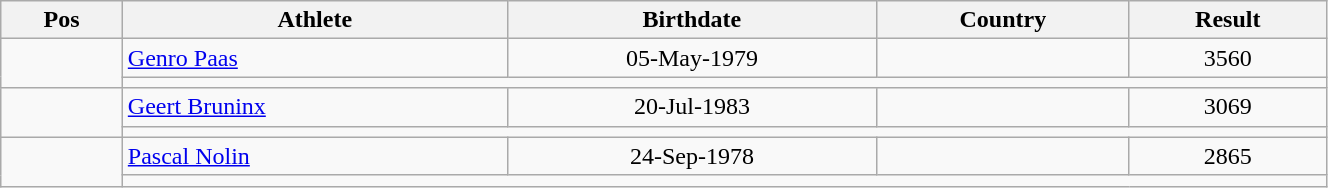<table class="wikitable"  style="text-align:center; width:70%;">
<tr>
<th>Pos</th>
<th>Athlete</th>
<th>Birthdate</th>
<th>Country</th>
<th>Result</th>
</tr>
<tr>
<td align=center rowspan=2></td>
<td align=left><a href='#'>Genro Paas</a></td>
<td>05-May-1979</td>
<td align=left></td>
<td>3560</td>
</tr>
<tr>
<td colspan=4></td>
</tr>
<tr>
<td align=center rowspan=2></td>
<td align=left><a href='#'>Geert Bruninx</a></td>
<td>20-Jul-1983</td>
<td align=left></td>
<td>3069</td>
</tr>
<tr>
<td colspan=4></td>
</tr>
<tr>
<td align=center rowspan=2></td>
<td align=left><a href='#'>Pascal Nolin</a></td>
<td>24-Sep-1978</td>
<td align=left></td>
<td>2865</td>
</tr>
<tr>
<td colspan=4></td>
</tr>
</table>
